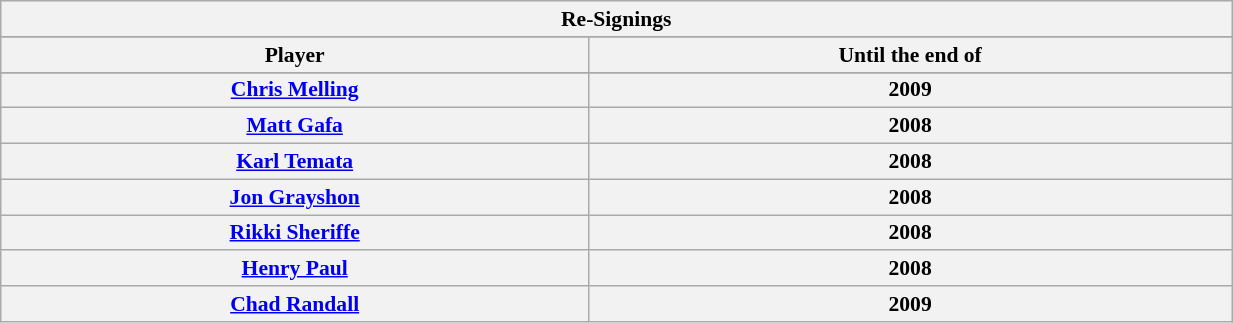<table class="wikitable" width="65%" style="font-size:90%">
<tr bgcolor="#efefef">
<th colspan=11>Re-Signings</th>
</tr>
<tr bgcolor="#efefef">
</tr>
<tr>
</tr>
<tr>
<th>Player</th>
<th>Until the end of</th>
</tr>
<tr>
</tr>
<tr>
<th><a href='#'>Chris Melling</a></th>
<th>2009</th>
</tr>
<tr>
<th><a href='#'>Matt Gafa</a></th>
<th>2008</th>
</tr>
<tr>
<th><a href='#'>Karl Temata</a></th>
<th>2008</th>
</tr>
<tr>
<th><a href='#'>Jon Grayshon</a></th>
<th>2008</th>
</tr>
<tr>
<th><a href='#'>Rikki Sheriffe</a></th>
<th>2008</th>
</tr>
<tr>
<th><a href='#'>Henry Paul</a></th>
<th>2008</th>
</tr>
<tr>
<th><a href='#'>Chad Randall</a></th>
<th>2009</th>
</tr>
</table>
